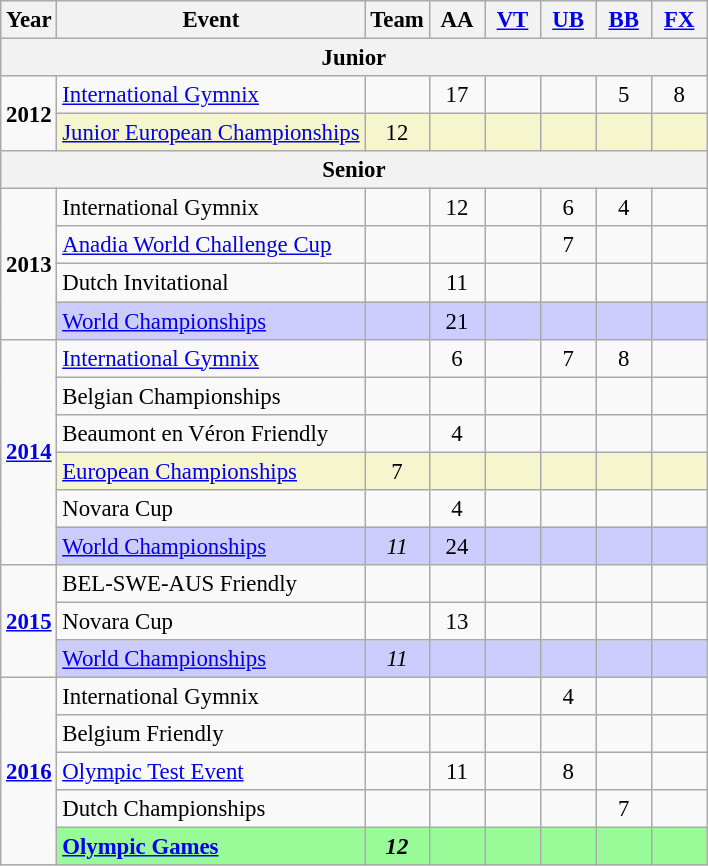<table class="wikitable" style="text-align:center; font-size:95%;">
<tr>
<th align=center>Year</th>
<th align=center>Event</th>
<th style="width:30px;">Team</th>
<th style="width:30px;">AA</th>
<th style="width:30px;"><a href='#'>VT</a></th>
<th style="width:30px;"><a href='#'>UB</a></th>
<th style="width:30px;"><a href='#'>BB</a></th>
<th style="width:30px;"><a href='#'>FX</a></th>
</tr>
<tr>
<th colspan="8"><strong>Junior</strong></th>
</tr>
<tr>
<td rowspan="2"><strong>2012</strong></td>
<td align=left><a href='#'>International Gymnix</a></td>
<td></td>
<td>17</td>
<td></td>
<td></td>
<td>5</td>
<td>8</td>
</tr>
<tr bgcolor=#F5F6CE>
<td align=left><a href='#'>Junior European Championships</a></td>
<td>12</td>
<td></td>
<td></td>
<td></td>
<td></td>
<td></td>
</tr>
<tr>
<th colspan="8"><strong>Senior</strong></th>
</tr>
<tr>
<td rowspan="4"><strong>2013</strong></td>
<td align=left>International Gymnix</td>
<td></td>
<td>12</td>
<td></td>
<td>6</td>
<td>4</td>
<td></td>
</tr>
<tr>
<td align=left><a href='#'>Anadia World Challenge Cup</a></td>
<td></td>
<td></td>
<td></td>
<td>7</td>
<td></td>
<td></td>
</tr>
<tr>
<td align=left>Dutch Invitational</td>
<td></td>
<td>11</td>
<td></td>
<td></td>
<td></td>
<td></td>
</tr>
<tr bgcolor=#CCCCFF>
<td align=left><a href='#'>World Championships</a></td>
<td></td>
<td>21</td>
<td></td>
<td></td>
<td></td>
<td></td>
</tr>
<tr>
<td rowspan="6"><strong><a href='#'>2014</a></strong></td>
<td align=left><a href='#'>International Gymnix</a></td>
<td></td>
<td>6</td>
<td></td>
<td>7</td>
<td>8</td>
<td></td>
</tr>
<tr>
<td align=left>Belgian Championships</td>
<td></td>
<td></td>
<td></td>
<td></td>
<td></td>
<td></td>
</tr>
<tr>
<td align=left>Beaumont en Véron Friendly</td>
<td></td>
<td>4</td>
<td></td>
<td></td>
<td></td>
<td></td>
</tr>
<tr bgcolor=#F5F6CE>
<td align=left><a href='#'>European Championships</a></td>
<td>7</td>
<td></td>
<td></td>
<td></td>
<td></td>
<td></td>
</tr>
<tr>
<td align=left>Novara Cup</td>
<td></td>
<td>4</td>
<td></td>
<td></td>
<td></td>
<td></td>
</tr>
<tr bgcolor=#CCCCFF>
<td align=left><a href='#'>World Championships</a></td>
<td><em>11</em></td>
<td>24</td>
<td></td>
<td></td>
<td></td>
<td></td>
</tr>
<tr>
<td rowspan="3"><strong><a href='#'>2015</a></strong></td>
<td align=left>BEL-SWE-AUS Friendly</td>
<td></td>
<td></td>
<td></td>
<td></td>
<td></td>
<td></td>
</tr>
<tr>
<td align=left>Novara Cup</td>
<td></td>
<td>13</td>
<td></td>
<td></td>
<td></td>
<td></td>
</tr>
<tr bgcolor=#CCCCFF>
<td align=left><a href='#'>World Championships</a></td>
<td><em>11</em></td>
<td></td>
<td></td>
<td></td>
<td></td>
<td></td>
</tr>
<tr>
<td rowspan="5"><strong><a href='#'>2016</a></strong></td>
<td align=left>International Gymnix</td>
<td></td>
<td></td>
<td></td>
<td>4</td>
<td></td>
<td></td>
</tr>
<tr>
<td align=left>Belgium Friendly</td>
<td></td>
<td></td>
<td></td>
<td></td>
<td></td>
<td></td>
</tr>
<tr>
<td align=left><a href='#'>Olympic Test Event</a></td>
<td></td>
<td>11</td>
<td></td>
<td>8</td>
<td></td>
<td></td>
</tr>
<tr>
<td align=left>Dutch Championships</td>
<td></td>
<td></td>
<td></td>
<td></td>
<td>7</td>
<td></td>
</tr>
<tr bgcolor=98FB98>
<td align=left><strong><a href='#'>Olympic Games</a></strong></td>
<td><strong><em>12</em></strong></td>
<td></td>
<td></td>
<td></td>
<td></td>
<td></td>
</tr>
</table>
